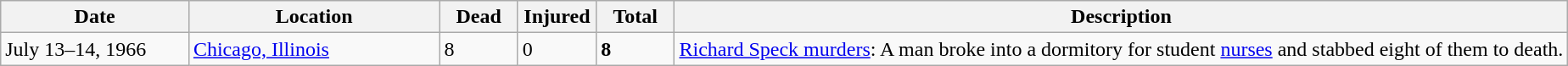<table class="wikitable sortable mw-datatable">
<tr>
<th width="12%">Date</th>
<th width="16%">Location</th>
<th width="5%">Dead</th>
<th width="5%">Injured</th>
<th width="5%">Total</th>
<th width="60%">Description</th>
</tr>
<tr>
<td>July 13–14, 1966</td>
<td><a href='#'>Chicago, Illinois</a></td>
<td>8</td>
<td>0</td>
<td><strong>8</strong></td>
<td><a href='#'>Richard Speck murders</a>: A man broke into a dormitory for student <a href='#'>nurses</a> and stabbed eight of them to death.</td>
</tr>
</table>
